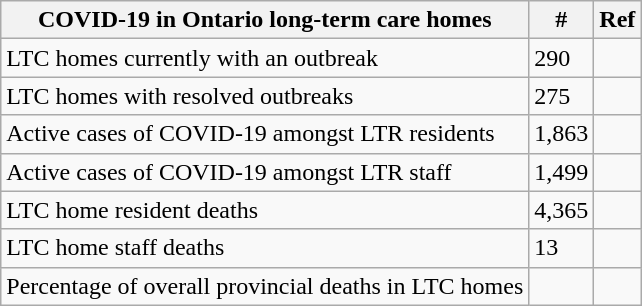<table class="wikitable">
<tr>
<th>COVID-19 in Ontario long-term care homes</th>
<th>#</th>
<th>Ref</th>
</tr>
<tr>
<td>LTC homes currently with an outbreak</td>
<td>290</td>
<td></td>
</tr>
<tr>
<td>LTC homes with resolved outbreaks</td>
<td>275</td>
<td></td>
</tr>
<tr>
<td>Active cases of COVID-19 amongst LTR residents</td>
<td>1,863</td>
<td></td>
</tr>
<tr>
<td>Active cases of COVID-19 amongst LTR staff</td>
<td>1,499</td>
<td></td>
</tr>
<tr>
<td>LTC home resident deaths</td>
<td>4,365</td>
<td></td>
</tr>
<tr>
<td>LTC home staff deaths</td>
<td>13</td>
<td></td>
</tr>
<tr>
<td>Percentage of overall provincial deaths in LTC homes</td>
<td></td>
<td></td>
</tr>
</table>
